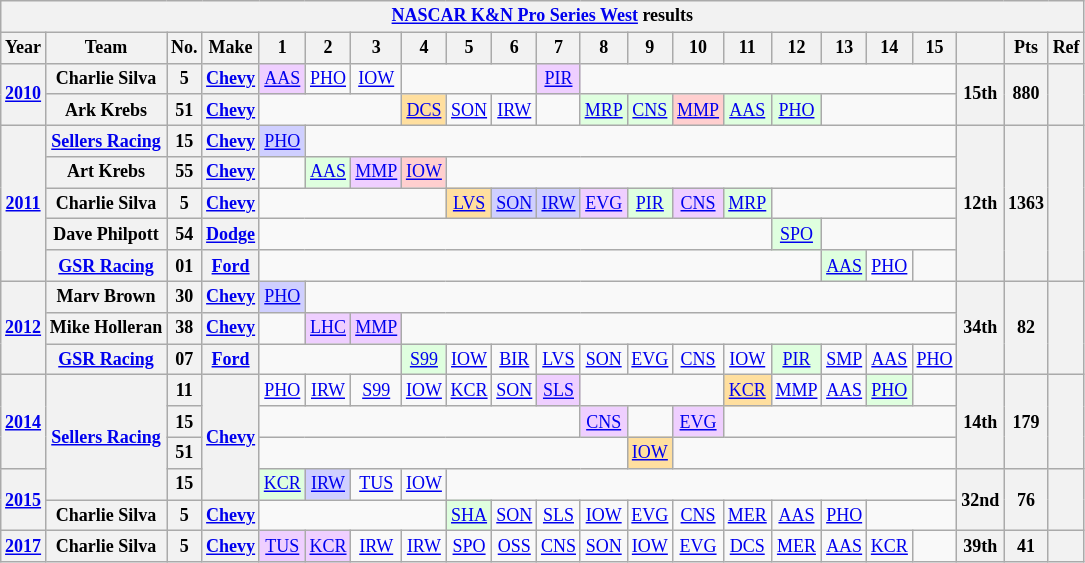<table class="wikitable" style="text-align:center; font-size:75%">
<tr>
<th colspan=23><a href='#'>NASCAR K&N Pro Series West</a> results</th>
</tr>
<tr>
<th>Year</th>
<th>Team</th>
<th>No.</th>
<th>Make</th>
<th>1</th>
<th>2</th>
<th>3</th>
<th>4</th>
<th>5</th>
<th>6</th>
<th>7</th>
<th>8</th>
<th>9</th>
<th>10</th>
<th>11</th>
<th>12</th>
<th>13</th>
<th>14</th>
<th>15</th>
<th></th>
<th>Pts</th>
<th>Ref</th>
</tr>
<tr>
<th rowspan=2><a href='#'>2010</a></th>
<th>Charlie Silva</th>
<th>5</th>
<th><a href='#'>Chevy</a></th>
<td style="background:#EFCFFF;"><a href='#'>AAS</a><br></td>
<td><a href='#'>PHO</a></td>
<td><a href='#'>IOW</a></td>
<td colspan=3></td>
<td style="background:#EFCFFF;"><a href='#'>PIR</a><br></td>
<td colspan=8></td>
<th rowspan=2>15th</th>
<th rowspan=2>880</th>
<th rowspan=2></th>
</tr>
<tr>
<th>Ark Krebs</th>
<th>51</th>
<th><a href='#'>Chevy</a></th>
<td colspan=3></td>
<td style="background:#FFDF9F;"><a href='#'>DCS</a><br></td>
<td><a href='#'>SON</a></td>
<td><a href='#'>IRW</a></td>
<td></td>
<td style="background:#DFFFDF;"><a href='#'>MRP</a><br></td>
<td style="background:#DFFFDF;"><a href='#'>CNS</a><br></td>
<td style="background:#FFCFCF;"><a href='#'>MMP</a><br></td>
<td style="background:#DFFFDF;"><a href='#'>AAS</a><br></td>
<td style="background:#DFFFDF;"><a href='#'>PHO</a><br></td>
<td colspan=3></td>
</tr>
<tr>
<th rowspan=5><a href='#'>2011</a></th>
<th><a href='#'>Sellers Racing</a></th>
<th>15</th>
<th><a href='#'>Chevy</a></th>
<td style="background:#CFCFFF;"><a href='#'>PHO</a><br></td>
<td colspan=14></td>
<th rowspan=5>12th</th>
<th rowspan=5>1363</th>
<th rowspan=5></th>
</tr>
<tr>
<th>Art Krebs</th>
<th>55</th>
<th><a href='#'>Chevy</a></th>
<td></td>
<td style="background:#DFFFDF;"><a href='#'>AAS</a><br></td>
<td style="background:#EFCFFF;"><a href='#'>MMP</a><br></td>
<td style="background:#FFCFCF;"><a href='#'>IOW</a><br></td>
<td colspan=11></td>
</tr>
<tr>
<th>Charlie Silva</th>
<th>5</th>
<th><a href='#'>Chevy</a></th>
<td colspan=4></td>
<td style="background:#FFDF9F;"><a href='#'>LVS</a><br></td>
<td style="background:#CFCFFF;"><a href='#'>SON</a><br></td>
<td style="background:#CFCFFF;"><a href='#'>IRW</a><br></td>
<td style="background:#EFCFFF;"><a href='#'>EVG</a><br></td>
<td style="background:#DFFFDF;"><a href='#'>PIR</a><br></td>
<td style="background:#EFCFFF;"><a href='#'>CNS</a><br></td>
<td style="background:#DFFFDF;"><a href='#'>MRP</a><br></td>
<td colspan=4></td>
</tr>
<tr>
<th>Dave Philpott</th>
<th>54</th>
<th><a href='#'>Dodge</a></th>
<td colspan=11></td>
<td style="background:#DFFFDF;"><a href='#'>SPO</a><br></td>
<td colspan=3></td>
</tr>
<tr>
<th><a href='#'>GSR Racing</a></th>
<th>01</th>
<th><a href='#'>Ford</a></th>
<td colspan=12></td>
<td style="background:#DFFFDF;"><a href='#'>AAS</a><br></td>
<td><a href='#'>PHO</a></td>
<td></td>
</tr>
<tr>
<th rowspan=3><a href='#'>2012</a></th>
<th>Marv Brown</th>
<th>30</th>
<th><a href='#'>Chevy</a></th>
<td style="background:#CFCFFF;"><a href='#'>PHO</a><br></td>
<td colspan=14></td>
<th rowspan=3>34th</th>
<th rowspan=3>82</th>
<th rowspan=3></th>
</tr>
<tr>
<th>Mike Holleran</th>
<th>38</th>
<th><a href='#'>Chevy</a></th>
<td></td>
<td style="background:#EFCFFF;"><a href='#'>LHC</a><br></td>
<td style="background:#EFCFFF;"><a href='#'>MMP</a><br></td>
<td colspan=12></td>
</tr>
<tr>
<th><a href='#'>GSR Racing</a></th>
<th>07</th>
<th><a href='#'>Ford</a></th>
<td colspan=3></td>
<td style="background:#DFFFDF;"><a href='#'>S99</a><br></td>
<td><a href='#'>IOW</a></td>
<td><a href='#'>BIR</a></td>
<td><a href='#'>LVS</a></td>
<td><a href='#'>SON</a></td>
<td><a href='#'>EVG</a></td>
<td><a href='#'>CNS</a></td>
<td><a href='#'>IOW</a></td>
<td style="background:#DFFFDF;"><a href='#'>PIR</a><br></td>
<td><a href='#'>SMP</a></td>
<td><a href='#'>AAS</a></td>
<td><a href='#'>PHO</a></td>
</tr>
<tr>
<th rowspan=3><a href='#'>2014</a></th>
<th rowspan=4><a href='#'>Sellers Racing</a></th>
<th>11</th>
<th rowspan=4><a href='#'>Chevy</a></th>
<td><a href='#'>PHO</a></td>
<td><a href='#'>IRW</a></td>
<td><a href='#'>S99</a></td>
<td><a href='#'>IOW</a></td>
<td><a href='#'>KCR</a></td>
<td><a href='#'>SON</a></td>
<td style="background:#EFCFFF;"><a href='#'>SLS</a><br></td>
<td colspan=3></td>
<td style="background:#FFDF9F;"><a href='#'>KCR</a><br></td>
<td><a href='#'>MMP</a></td>
<td><a href='#'>AAS</a></td>
<td style="background:#DFFFDF;"><a href='#'>PHO</a><br></td>
<td></td>
<th rowspan=3>14th</th>
<th rowspan=3>179</th>
<th rowspan=3></th>
</tr>
<tr>
<th>15</th>
<td colspan=7></td>
<td style="background:#EFCFFF;"><a href='#'>CNS</a><br></td>
<td></td>
<td style="background:#EFCFFF;"><a href='#'>EVG</a><br></td>
<td colspan=5></td>
</tr>
<tr>
<th>51</th>
<td colspan=8></td>
<td style="background:#FFDF9F;"><a href='#'>IOW</a><br></td>
<td colspan=6></td>
</tr>
<tr>
<th rowspan=2><a href='#'>2015</a></th>
<th>15</th>
<td style="background:#DFFFDF;"><a href='#'>KCR</a><br></td>
<td style="background:#CFCFFF;"><a href='#'>IRW</a><br></td>
<td><a href='#'>TUS</a></td>
<td><a href='#'>IOW</a></td>
<td colspan=11></td>
<th rowspan=2>32nd</th>
<th rowspan=2>76</th>
<th rowspan=2></th>
</tr>
<tr>
<th>Charlie Silva</th>
<th>5</th>
<th><a href='#'>Chevy</a></th>
<td colspan=4></td>
<td style="background:#DFFFDF;"><a href='#'>SHA</a><br></td>
<td><a href='#'>SON</a></td>
<td><a href='#'>SLS</a></td>
<td><a href='#'>IOW</a></td>
<td><a href='#'>EVG</a></td>
<td><a href='#'>CNS</a></td>
<td><a href='#'>MER</a></td>
<td><a href='#'>AAS</a></td>
<td><a href='#'>PHO</a></td>
<td colspan=2></td>
</tr>
<tr>
<th><a href='#'>2017</a></th>
<th>Charlie Silva</th>
<th>5</th>
<th><a href='#'>Chevy</a></th>
<td style="background:#EFCFFF;"><a href='#'>TUS</a><br></td>
<td style="background:#EFCFFF;"><a href='#'>KCR</a><br></td>
<td><a href='#'>IRW</a></td>
<td><a href='#'>IRW</a></td>
<td><a href='#'>SPO</a></td>
<td><a href='#'>OSS</a></td>
<td><a href='#'>CNS</a></td>
<td><a href='#'>SON</a></td>
<td><a href='#'>IOW</a></td>
<td><a href='#'>EVG</a></td>
<td><a href='#'>DCS</a></td>
<td><a href='#'>MER</a></td>
<td><a href='#'>AAS</a></td>
<td><a href='#'>KCR</a></td>
<td></td>
<th>39th</th>
<th>41</th>
<th></th>
</tr>
</table>
